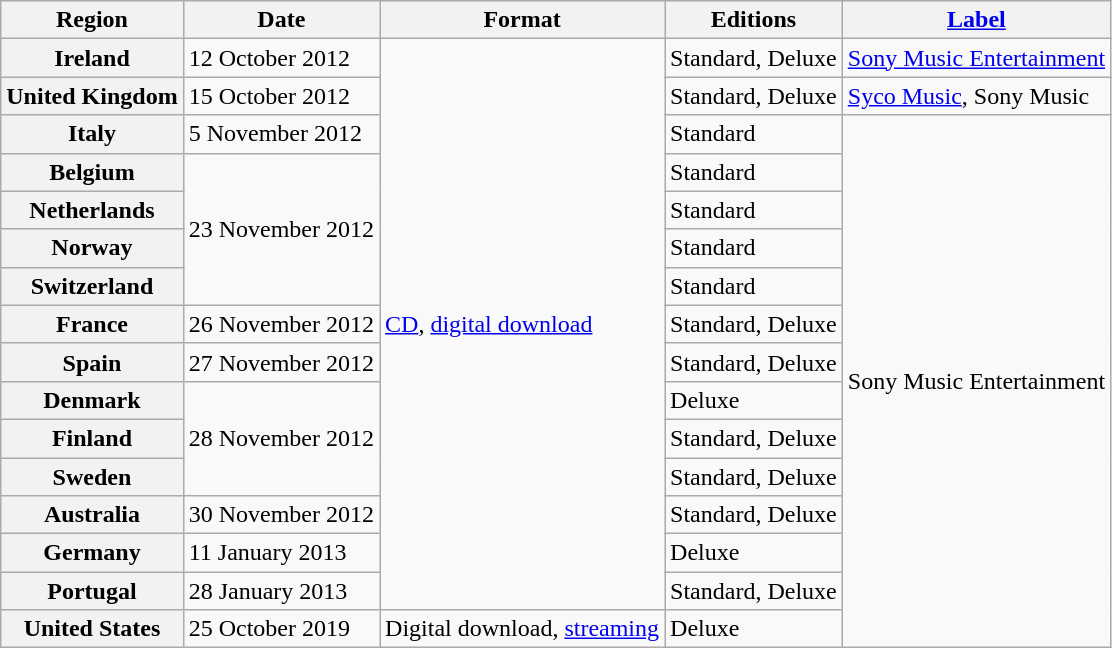<table class="wikitable plainrowheaders">
<tr>
<th scope="col">Region</th>
<th>Date</th>
<th>Format</th>
<th>Editions</th>
<th><a href='#'>Label</a></th>
</tr>
<tr>
<th scope="row">Ireland</th>
<td>12 October 2012</td>
<td rowspan="15"><a href='#'>CD</a>, <a href='#'>digital download</a></td>
<td>Standard, Deluxe</td>
<td><a href='#'>Sony Music Entertainment</a></td>
</tr>
<tr>
<th scope="row">United Kingdom</th>
<td>15 October 2012</td>
<td>Standard, Deluxe</td>
<td><a href='#'>Syco Music</a>, Sony Music</td>
</tr>
<tr>
<th scope="row">Italy</th>
<td>5 November 2012</td>
<td>Standard</td>
<td rowspan="14">Sony Music Entertainment</td>
</tr>
<tr>
<th scope="row">Belgium</th>
<td rowspan="4">23 November 2012</td>
<td>Standard</td>
</tr>
<tr>
<th scope="row">Netherlands</th>
<td>Standard</td>
</tr>
<tr>
<th scope="row">Norway</th>
<td>Standard</td>
</tr>
<tr>
<th scope="row">Switzerland</th>
<td>Standard</td>
</tr>
<tr>
<th scope="row">France</th>
<td>26 November 2012</td>
<td>Standard, Deluxe</td>
</tr>
<tr>
<th scope="row">Spain</th>
<td>27 November 2012</td>
<td>Standard, Deluxe</td>
</tr>
<tr>
<th scope="row">Denmark</th>
<td rowspan="3">28 November 2012</td>
<td>Deluxe</td>
</tr>
<tr>
<th scope="row">Finland</th>
<td>Standard, Deluxe</td>
</tr>
<tr>
<th scope="row">Sweden</th>
<td>Standard, Deluxe</td>
</tr>
<tr>
<th scope="row">Australia</th>
<td>30 November 2012</td>
<td>Standard, Deluxe</td>
</tr>
<tr>
<th scope="row">Germany</th>
<td>11 January 2013</td>
<td>Deluxe</td>
</tr>
<tr>
<th scope="row">Portugal</th>
<td>28 January 2013</td>
<td>Standard, Deluxe</td>
</tr>
<tr>
<th scope="row">United States</th>
<td>25 October 2019</td>
<td>Digital download, <a href='#'>streaming</a></td>
<td>Deluxe</td>
</tr>
</table>
